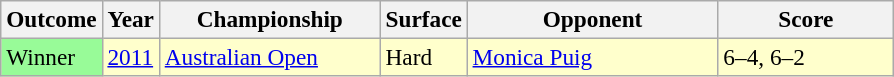<table class="sortable wikitable" style=font-size:97%>
<tr>
<th>Outcome</th>
<th>Year</th>
<th width=140>Championship</th>
<th>Surface</th>
<th width=160>Opponent</th>
<th width=110>Score</th>
</tr>
<tr style="background:#ffc;">
<td style="background:#98fb98;">Winner</td>
<td><a href='#'>2011</a></td>
<td><a href='#'>Australian Open</a></td>
<td>Hard</td>
<td> <a href='#'>Monica Puig</a></td>
<td>6–4, 6–2</td>
</tr>
</table>
